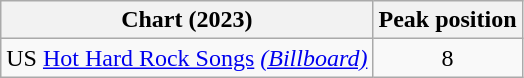<table class="wikitable sortable plainrowheaders" style="text-align: center;">
<tr>
<th>Chart (2023)</th>
<th>Peak position</th>
</tr>
<tr>
<td>US <a href='#'>Hot Hard Rock Songs</a> <em><a href='#'>(Billboard)</a></em></td>
<td>8</td>
</tr>
</table>
